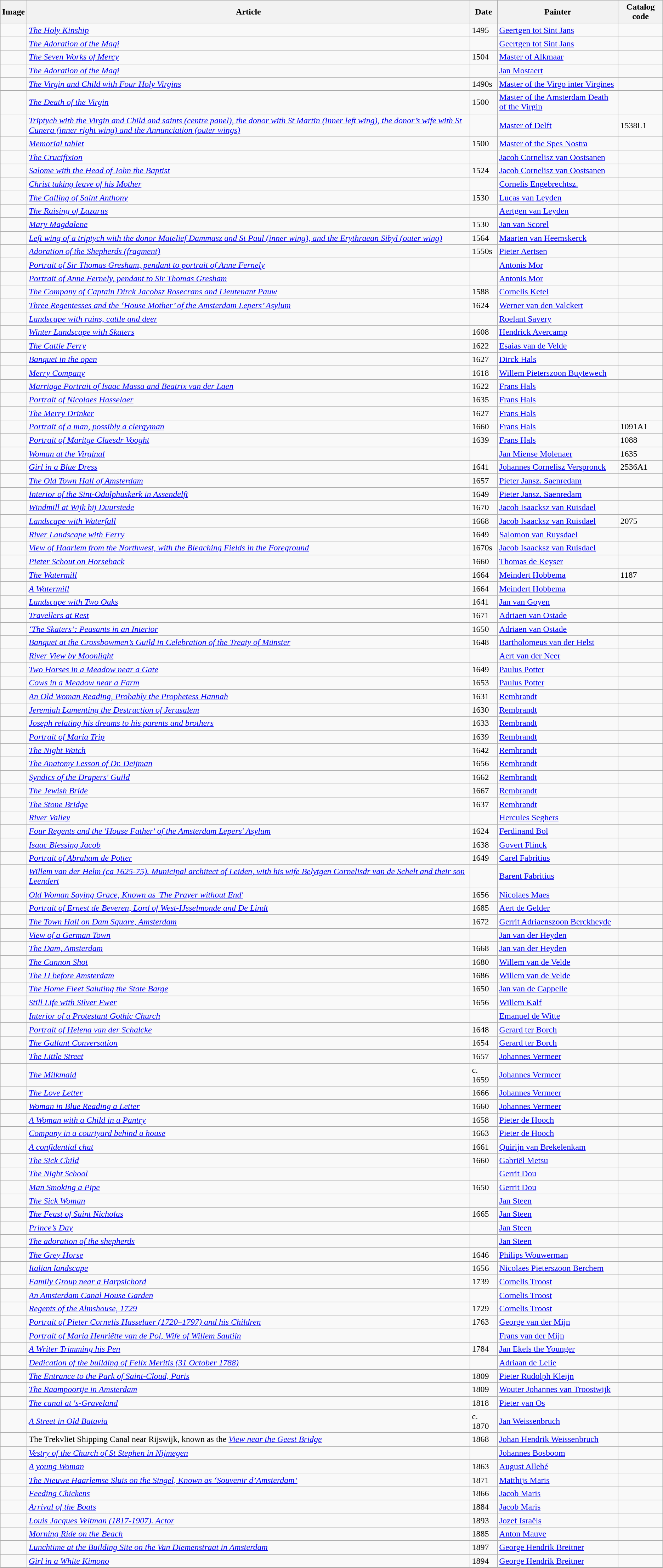<table class="wikitable sortable">
<tr>
<th>Image</th>
<th>Article</th>
<th>Date</th>
<th>Painter</th>
<th>Catalog code</th>
</tr>
<tr>
<td></td>
<td><em><a href='#'>The Holy Kinship</a></em></td>
<td>1495</td>
<td><a href='#'>Geertgen tot Sint Jans</a></td>
<td></td>
</tr>
<tr>
<td></td>
<td><em><a href='#'>The Adoration of the Magi</a></em></td>
<td></td>
<td><a href='#'>Geertgen tot Sint Jans</a></td>
<td></td>
</tr>
<tr>
<td></td>
<td><em><a href='#'>The Seven Works of Mercy</a></em></td>
<td>1504</td>
<td><a href='#'>Master of Alkmaar</a></td>
<td></td>
</tr>
<tr>
<td></td>
<td><em><a href='#'>The Adoration of the Magi</a></em></td>
<td></td>
<td><a href='#'>Jan Mostaert</a></td>
<td></td>
</tr>
<tr>
<td></td>
<td><em><a href='#'>The Virgin and Child with Four Holy Virgins</a></em></td>
<td>1490s</td>
<td><a href='#'>Master of the Virgo inter Virgines</a></td>
<td></td>
</tr>
<tr>
<td></td>
<td><em><a href='#'>The Death of the Virgin</a></em></td>
<td>1500</td>
<td><a href='#'>Master of the Amsterdam Death of the Virgin</a></td>
<td></td>
</tr>
<tr>
<td></td>
<td><em><a href='#'>Triptych with the Virgin and Child and saints (centre panel), the donor with St Martin (inner left wing), the donor’s wife with St Cunera (inner right wing) and the Annunciation (outer wings)</a></em></td>
<td></td>
<td><a href='#'>Master of Delft</a></td>
<td>1538L1</td>
</tr>
<tr>
<td></td>
<td><em><a href='#'>Memorial tablet</a></em></td>
<td>1500</td>
<td><a href='#'>Master of the Spes Nostra</a></td>
<td></td>
</tr>
<tr>
<td></td>
<td><em><a href='#'>The Crucifixion</a></em></td>
<td></td>
<td><a href='#'>Jacob Cornelisz van Oostsanen</a></td>
<td></td>
</tr>
<tr>
<td></td>
<td><em><a href='#'>Salome with the Head of John the Baptist</a></em></td>
<td>1524</td>
<td><a href='#'>Jacob Cornelisz van Oostsanen</a></td>
<td></td>
</tr>
<tr>
<td></td>
<td><em><a href='#'>Christ taking leave of his Mother</a></em></td>
<td></td>
<td><a href='#'>Cornelis Engebrechtsz.</a></td>
<td></td>
</tr>
<tr>
<td></td>
<td><em><a href='#'>The Calling of Saint Anthony</a></em></td>
<td>1530</td>
<td><a href='#'>Lucas van Leyden</a></td>
<td></td>
</tr>
<tr>
<td></td>
<td><em><a href='#'>The Raising of Lazarus</a></em></td>
<td></td>
<td><a href='#'>Aertgen van Leyden</a></td>
<td></td>
</tr>
<tr>
<td></td>
<td><em><a href='#'>Mary Magdalene</a></em></td>
<td>1530</td>
<td><a href='#'>Jan van Scorel</a></td>
<td></td>
</tr>
<tr>
<td></td>
<td><em><a href='#'>Left wing of a triptych with the donor Matelief Dammasz and St Paul (inner wing), and the Erythraean Sibyl (outer wing)</a></em></td>
<td>1564</td>
<td><a href='#'>Maarten van Heemskerck</a></td>
<td></td>
</tr>
<tr>
<td></td>
<td><em><a href='#'>Adoration of the Shepherds (fragment)</a></em></td>
<td>1550s</td>
<td><a href='#'>Pieter Aertsen</a></td>
<td></td>
</tr>
<tr>
<td></td>
<td><em><a href='#'>Portrait of Sir Thomas Gresham, pendant to portrait of Anne Fernely</a></em></td>
<td></td>
<td><a href='#'>Antonis Mor</a></td>
<td></td>
</tr>
<tr>
<td></td>
<td><em><a href='#'>Portrait of Anne Fernely, pendant to Sir Thomas Gresham</a></em></td>
<td></td>
<td><a href='#'>Antonis Mor</a></td>
<td></td>
</tr>
<tr>
<td></td>
<td><em><a href='#'>The Company of Captain Dirck Jacobsz Rosecrans and Lieutenant Pauw</a></em></td>
<td>1588</td>
<td><a href='#'>Cornelis Ketel</a></td>
<td></td>
</tr>
<tr>
<td></td>
<td><em><a href='#'>Three Regentesses and the ‘House Mother’ of the Amsterdam Lepers’ Asylum</a></em></td>
<td>1624</td>
<td><a href='#'>Werner van den Valckert</a></td>
<td></td>
</tr>
<tr>
<td></td>
<td><em><a href='#'>Landscape with ruins, cattle and deer</a></em></td>
<td></td>
<td><a href='#'>Roelant Savery</a></td>
<td></td>
</tr>
<tr>
<td></td>
<td><em><a href='#'>Winter Landscape with Skaters</a></em></td>
<td>1608</td>
<td><a href='#'>Hendrick Avercamp</a></td>
<td></td>
</tr>
<tr>
<td></td>
<td><em><a href='#'>The Cattle Ferry</a></em></td>
<td>1622</td>
<td><a href='#'>Esaias van de Velde</a></td>
<td></td>
</tr>
<tr>
<td></td>
<td><em><a href='#'>Banquet in the open</a></em></td>
<td>1627</td>
<td><a href='#'>Dirck Hals</a></td>
<td></td>
</tr>
<tr>
<td></td>
<td><em><a href='#'>Merry Company</a></em></td>
<td>1618</td>
<td><a href='#'>Willem Pieterszoon Buytewech</a></td>
<td></td>
</tr>
<tr>
<td></td>
<td><em><a href='#'>Marriage Portrait of Isaac Massa and Beatrix van der Laen</a></em></td>
<td>1622</td>
<td><a href='#'>Frans Hals</a></td>
<td></td>
</tr>
<tr>
<td></td>
<td><em><a href='#'>Portrait of Nicolaes Hasselaer</a></em></td>
<td>1635</td>
<td><a href='#'>Frans Hals</a></td>
<td></td>
</tr>
<tr>
<td></td>
<td><em><a href='#'>The Merry Drinker</a></em></td>
<td>1627</td>
<td><a href='#'>Frans Hals</a></td>
<td></td>
</tr>
<tr>
<td></td>
<td><em><a href='#'>Portrait of a man, possibly a clergyman</a></em></td>
<td>1660</td>
<td><a href='#'>Frans Hals</a></td>
<td>1091A1</td>
</tr>
<tr>
<td></td>
<td><em><a href='#'>Portrait of Maritge Claesdr Vooght</a></em></td>
<td>1639</td>
<td><a href='#'>Frans Hals</a></td>
<td>1088</td>
</tr>
<tr>
<td></td>
<td><em><a href='#'>Woman at the Virginal</a></em></td>
<td></td>
<td><a href='#'>Jan Miense Molenaer</a></td>
<td>1635</td>
</tr>
<tr>
<td></td>
<td><em><a href='#'>Girl in a Blue Dress</a></em></td>
<td>1641</td>
<td><a href='#'>Johannes Cornelisz Verspronck</a></td>
<td>2536A1</td>
</tr>
<tr>
<td></td>
<td><em><a href='#'>The Old Town Hall of Amsterdam</a></em></td>
<td>1657</td>
<td><a href='#'>Pieter Jansz. Saenredam</a></td>
<td></td>
</tr>
<tr>
<td></td>
<td><em><a href='#'>Interior of the Sint-Odulphuskerk in Assendelft</a></em></td>
<td>1649</td>
<td><a href='#'>Pieter Jansz. Saenredam</a></td>
<td></td>
</tr>
<tr>
<td></td>
<td><em><a href='#'>Windmill at Wijk bij Duurstede</a></em></td>
<td>1670</td>
<td><a href='#'>Jacob Isaacksz van Ruisdael</a></td>
<td></td>
</tr>
<tr>
<td></td>
<td><em><a href='#'>Landscape with Waterfall</a></em></td>
<td>1668</td>
<td><a href='#'>Jacob Isaacksz van Ruisdael</a></td>
<td>2075</td>
</tr>
<tr>
<td></td>
<td><em><a href='#'>River Landscape with Ferry</a></em></td>
<td>1649</td>
<td><a href='#'>Salomon van Ruysdael</a></td>
<td></td>
</tr>
<tr>
<td></td>
<td><em><a href='#'>View of Haarlem from the Northwest, with the Bleaching Fields in the Foreground</a></em></td>
<td>1670s</td>
<td><a href='#'>Jacob Isaacksz van Ruisdael</a></td>
<td></td>
</tr>
<tr>
<td></td>
<td><em><a href='#'>Pieter Schout on Horseback</a></em></td>
<td>1660</td>
<td><a href='#'>Thomas de Keyser</a></td>
<td></td>
</tr>
<tr>
<td></td>
<td><em><a href='#'>The Watermill</a></em></td>
<td>1664</td>
<td><a href='#'>Meindert Hobbema</a></td>
<td>1187</td>
</tr>
<tr>
<td></td>
<td><em><a href='#'>A Watermill</a></em></td>
<td>1664</td>
<td><a href='#'>Meindert Hobbema</a></td>
<td></td>
</tr>
<tr>
<td></td>
<td><em><a href='#'>Landscape with Two Oaks</a></em></td>
<td>1641</td>
<td><a href='#'>Jan van Goyen</a></td>
<td></td>
</tr>
<tr>
<td></td>
<td><em><a href='#'>Travellers at Rest</a></em></td>
<td>1671</td>
<td><a href='#'>Adriaen van Ostade</a></td>
<td></td>
</tr>
<tr>
<td></td>
<td><em><a href='#'>‘The Skaters’: Peasants in an Interior</a></em></td>
<td>1650</td>
<td><a href='#'>Adriaen van Ostade</a></td>
<td></td>
</tr>
<tr>
<td></td>
<td><em><a href='#'>Banquet at the Crossbowmen’s Guild in Celebration of the Treaty of Münster</a></em></td>
<td>1648</td>
<td><a href='#'>Bartholomeus van der Helst</a></td>
<td></td>
</tr>
<tr>
<td></td>
<td><em><a href='#'>River View by Moonlight</a></em></td>
<td></td>
<td><a href='#'>Aert van der Neer</a></td>
<td></td>
</tr>
<tr>
<td></td>
<td><em><a href='#'>Two Horses in a Meadow near a Gate</a></em></td>
<td>1649</td>
<td><a href='#'>Paulus Potter</a></td>
<td></td>
</tr>
<tr>
<td></td>
<td><em><a href='#'>Cows in a Meadow near a Farm</a></em></td>
<td>1653</td>
<td><a href='#'>Paulus Potter</a></td>
<td></td>
</tr>
<tr>
<td></td>
<td><em><a href='#'>An Old Woman Reading, Probably the Prophetess Hannah</a></em></td>
<td>1631</td>
<td><a href='#'>Rembrandt</a></td>
<td></td>
</tr>
<tr>
<td></td>
<td><em><a href='#'>Jeremiah Lamenting the Destruction of Jerusalem</a></em></td>
<td>1630</td>
<td><a href='#'>Rembrandt</a></td>
<td></td>
</tr>
<tr>
<td></td>
<td><em><a href='#'>Joseph relating his dreams to his parents and brothers</a></em></td>
<td>1633</td>
<td><a href='#'>Rembrandt</a></td>
<td></td>
</tr>
<tr>
<td></td>
<td><em><a href='#'>Portrait of Maria Trip</a></em></td>
<td>1639</td>
<td><a href='#'>Rembrandt</a></td>
<td></td>
</tr>
<tr>
<td></td>
<td><em><a href='#'>The Night Watch</a></em></td>
<td>1642</td>
<td><a href='#'>Rembrandt</a></td>
<td></td>
</tr>
<tr>
<td></td>
<td><em><a href='#'>The Anatomy Lesson of Dr. Deijman</a></em></td>
<td>1656</td>
<td><a href='#'>Rembrandt</a></td>
<td></td>
</tr>
<tr>
<td></td>
<td><em><a href='#'>Syndics of the Drapers' Guild</a></em></td>
<td>1662</td>
<td><a href='#'>Rembrandt</a></td>
<td></td>
</tr>
<tr>
<td></td>
<td><em><a href='#'>The Jewish Bride</a></em></td>
<td>1667</td>
<td><a href='#'>Rembrandt</a></td>
<td></td>
</tr>
<tr>
<td></td>
<td><em><a href='#'>The Stone Bridge</a></em></td>
<td>1637</td>
<td><a href='#'>Rembrandt</a></td>
<td></td>
</tr>
<tr>
<td></td>
<td><em><a href='#'>River Valley</a></em></td>
<td></td>
<td><a href='#'>Hercules Seghers</a></td>
<td></td>
</tr>
<tr>
<td></td>
<td><em><a href='#'>Four Regents and the 'House Father' of the Amsterdam Lepers' Asylum</a></em></td>
<td>1624</td>
<td><a href='#'>Ferdinand Bol</a></td>
<td></td>
</tr>
<tr>
<td></td>
<td><em><a href='#'>Isaac Blessing Jacob</a></em></td>
<td>1638</td>
<td><a href='#'>Govert Flinck</a></td>
<td></td>
</tr>
<tr>
<td></td>
<td><em><a href='#'>Portrait of Abraham de Potter</a></em></td>
<td>1649</td>
<td><a href='#'>Carel Fabritius</a></td>
<td></td>
</tr>
<tr>
<td></td>
<td><em><a href='#'>Willem van der Helm (ca 1625-75). Municipal architect of Leiden, with his wife Belytgen Cornelisdr van de Schelt and their son Leendert</a></em></td>
<td></td>
<td><a href='#'>Barent Fabritius</a></td>
<td></td>
</tr>
<tr>
<td></td>
<td><em><a href='#'>Old Woman Saying Grace, Known as 'The Prayer without End'</a></em></td>
<td>1656</td>
<td><a href='#'>Nicolaes Maes</a></td>
<td></td>
</tr>
<tr>
<td></td>
<td><em><a href='#'>Portrait of Ernest de Beveren, Lord of West-IJsselmonde and De Lindt</a></em></td>
<td>1685</td>
<td><a href='#'>Aert de Gelder</a></td>
<td></td>
</tr>
<tr>
<td></td>
<td><em><a href='#'>The Town Hall on Dam Square, Amsterdam</a></em></td>
<td>1672</td>
<td><a href='#'>Gerrit Adriaenszoon Berckheyde</a></td>
<td></td>
</tr>
<tr>
<td></td>
<td><em><a href='#'>View of a German Town</a></em></td>
<td></td>
<td><a href='#'>Jan van der Heyden</a></td>
<td></td>
</tr>
<tr>
<td></td>
<td><em><a href='#'>The Dam, Amsterdam</a></em></td>
<td>1668</td>
<td><a href='#'>Jan van der Heyden</a></td>
<td></td>
</tr>
<tr>
<td></td>
<td><em><a href='#'>The Cannon Shot</a></em></td>
<td>1680</td>
<td><a href='#'>Willem van de Velde</a></td>
<td></td>
</tr>
<tr>
<td></td>
<td><em><a href='#'>The IJ before Amsterdam</a></em></td>
<td>1686</td>
<td><a href='#'>Willem van de Velde</a></td>
<td></td>
</tr>
<tr>
<td></td>
<td><em><a href='#'>The Home Fleet Saluting the State Barge</a></em></td>
<td>1650</td>
<td><a href='#'>Jan van de Cappelle</a></td>
<td></td>
</tr>
<tr>
<td></td>
<td><em><a href='#'>Still Life with Silver Ewer</a></em></td>
<td>1656</td>
<td><a href='#'>Willem Kalf</a></td>
<td></td>
</tr>
<tr>
<td></td>
<td><em><a href='#'>Interior of a Protestant Gothic Church</a></em></td>
<td></td>
<td><a href='#'>Emanuel de Witte</a></td>
<td></td>
</tr>
<tr>
<td></td>
<td><em><a href='#'>Portrait of Helena van der Schalcke</a></em></td>
<td>1648</td>
<td><a href='#'>Gerard ter Borch</a></td>
<td></td>
</tr>
<tr>
<td></td>
<td><em><a href='#'>The Gallant Conversation</a></em></td>
<td>1654</td>
<td><a href='#'>Gerard ter Borch</a></td>
<td></td>
</tr>
<tr>
<td></td>
<td><em><a href='#'>The Little Street</a></em></td>
<td>1657</td>
<td><a href='#'>Johannes Vermeer</a></td>
<td></td>
</tr>
<tr>
<td></td>
<td><em><a href='#'>The Milkmaid</a></em></td>
<td>c. 1659</td>
<td><a href='#'>Johannes Vermeer</a></td>
<td></td>
</tr>
<tr>
<td></td>
<td><em><a href='#'>The Love Letter</a></em></td>
<td>1666</td>
<td><a href='#'>Johannes Vermeer</a></td>
<td></td>
</tr>
<tr>
<td></td>
<td><em><a href='#'>Woman in Blue Reading a Letter</a></em></td>
<td>1660</td>
<td><a href='#'>Johannes Vermeer</a></td>
<td></td>
</tr>
<tr>
<td></td>
<td><em><a href='#'>A Woman with a Child in a Pantry</a></em></td>
<td>1658</td>
<td><a href='#'>Pieter de Hooch</a></td>
<td></td>
</tr>
<tr>
<td></td>
<td><em><a href='#'>Company in a courtyard behind a house</a></em></td>
<td>1663</td>
<td><a href='#'>Pieter de Hooch</a></td>
<td></td>
</tr>
<tr>
<td></td>
<td><em><a href='#'>A confidential chat</a></em></td>
<td>1661</td>
<td><a href='#'>Quirijn van Brekelenkam</a></td>
<td></td>
</tr>
<tr>
<td></td>
<td><em><a href='#'>The Sick Child</a></em></td>
<td>1660</td>
<td><a href='#'>Gabriël Metsu</a></td>
<td></td>
</tr>
<tr>
<td></td>
<td><em><a href='#'>The Night School</a></em></td>
<td></td>
<td><a href='#'>Gerrit Dou</a></td>
<td></td>
</tr>
<tr>
<td></td>
<td><em><a href='#'>Man Smoking a Pipe</a></em></td>
<td>1650</td>
<td><a href='#'>Gerrit Dou</a></td>
<td></td>
</tr>
<tr>
<td></td>
<td><em><a href='#'>The Sick Woman</a></em></td>
<td></td>
<td><a href='#'>Jan Steen</a></td>
<td></td>
</tr>
<tr>
<td></td>
<td><em><a href='#'>The Feast of Saint Nicholas</a></em></td>
<td>1665</td>
<td><a href='#'>Jan Steen</a></td>
<td></td>
</tr>
<tr>
<td></td>
<td><em><a href='#'>Prince’s Day</a></em></td>
<td></td>
<td><a href='#'>Jan Steen</a></td>
<td></td>
</tr>
<tr>
<td></td>
<td><em><a href='#'>The adoration of the shepherds</a></em></td>
<td></td>
<td><a href='#'>Jan Steen</a></td>
<td></td>
</tr>
<tr>
<td></td>
<td><em><a href='#'>The Grey Horse</a></em></td>
<td>1646</td>
<td><a href='#'>Philips Wouwerman</a></td>
<td></td>
</tr>
<tr>
<td></td>
<td><em><a href='#'>Italian landscape</a></em></td>
<td>1656</td>
<td><a href='#'>Nicolaes Pieterszoon Berchem</a></td>
<td></td>
</tr>
<tr>
<td></td>
<td><em><a href='#'>Family Group near a Harpsichord</a></em></td>
<td>1739</td>
<td><a href='#'>Cornelis Troost</a></td>
<td></td>
</tr>
<tr>
<td></td>
<td><em><a href='#'>An Amsterdam Canal House Garden</a></em></td>
<td></td>
<td><a href='#'>Cornelis Troost</a></td>
<td></td>
</tr>
<tr>
<td></td>
<td><em><a href='#'>Regents of the Almshouse, 1729</a></em></td>
<td>1729</td>
<td><a href='#'>Cornelis Troost</a></td>
<td></td>
</tr>
<tr>
<td></td>
<td><em><a href='#'>Portrait of Pieter Cornelis Hasselaer (1720–1797) and his Children</a></em></td>
<td>1763</td>
<td><a href='#'>George van der Mijn</a></td>
<td></td>
</tr>
<tr>
<td></td>
<td><em><a href='#'>Portrait of Maria Henriëtte van de Pol, Wife of Willem Sautijn</a></em></td>
<td></td>
<td><a href='#'>Frans van der Mijn</a></td>
<td></td>
</tr>
<tr>
<td></td>
<td><em><a href='#'>A Writer Trimming his Pen</a></em></td>
<td>1784</td>
<td><a href='#'>Jan Ekels the Younger</a></td>
<td></td>
</tr>
<tr>
<td></td>
<td><em><a href='#'>Dedication of the building of Felix Meritis (31 October 1788)</a></em></td>
<td></td>
<td><a href='#'>Adriaan de Lelie</a></td>
<td></td>
</tr>
<tr>
<td></td>
<td><em><a href='#'>The Entrance to the Park of Saint-Cloud, Paris</a></em></td>
<td>1809</td>
<td><a href='#'>Pieter Rudolph Kleijn</a></td>
<td></td>
</tr>
<tr>
<td></td>
<td><em><a href='#'>The Raampoortje in Amsterdam</a></em></td>
<td>1809</td>
<td><a href='#'>Wouter Johannes van Troostwijk</a></td>
<td></td>
</tr>
<tr>
<td></td>
<td><em><a href='#'>The canal at 's-Graveland</a></em></td>
<td>1818</td>
<td><a href='#'>Pieter van Os</a></td>
<td></td>
</tr>
<tr>
<td></td>
<td><em><a href='#'>A Street in Old Batavia</a></em></td>
<td>c. 1870</td>
<td><a href='#'>Jan Weissenbruch</a></td>
<td></td>
</tr>
<tr>
<td></td>
<td>The Trekvliet Shipping Canal near Rijswijk, known as the <em><a href='#'>View near the Geest Bridge</a></em></td>
<td>1868</td>
<td><a href='#'>Johan Hendrik Weissenbruch</a></td>
<td></td>
</tr>
<tr>
<td></td>
<td><em><a href='#'>Vestry of the Church of St Stephen in Nijmegen</a></em></td>
<td></td>
<td><a href='#'>Johannes Bosboom</a></td>
<td></td>
</tr>
<tr>
<td></td>
<td><em><a href='#'>A young Woman</a></em></td>
<td>1863</td>
<td><a href='#'>August Allebé</a></td>
<td></td>
</tr>
<tr>
<td></td>
<td><em><a href='#'>The Nieuwe Haarlemse Sluis on the Singel, Known as ‘Souvenir d’Amsterdam’</a></em></td>
<td>1871</td>
<td><a href='#'>Matthijs Maris</a></td>
<td></td>
</tr>
<tr>
<td></td>
<td><em><a href='#'>Feeding Chickens</a></em></td>
<td>1866</td>
<td><a href='#'>Jacob Maris</a></td>
<td></td>
</tr>
<tr>
<td></td>
<td><em><a href='#'>Arrival of the Boats</a></em></td>
<td>1884</td>
<td><a href='#'>Jacob Maris</a></td>
<td></td>
</tr>
<tr>
<td></td>
<td><em><a href='#'>Louis Jacques Veltman (1817-1907). Actor</a></em></td>
<td>1893</td>
<td><a href='#'>Jozef Israëls</a></td>
<td></td>
</tr>
<tr>
<td></td>
<td><em><a href='#'>Morning Ride on the Beach</a></em></td>
<td>1885</td>
<td><a href='#'>Anton Mauve</a></td>
<td></td>
</tr>
<tr>
<td></td>
<td><em><a href='#'>Lunchtime at the Building Site on the Van Diemenstraat in Amsterdam</a></em></td>
<td>1897</td>
<td><a href='#'>George Hendrik Breitner</a></td>
<td></td>
</tr>
<tr>
<td></td>
<td><em><a href='#'>Girl in a White Kimono</a></em></td>
<td>1894</td>
<td><a href='#'>George Hendrik Breitner</a></td>
<td></td>
</tr>
</table>
